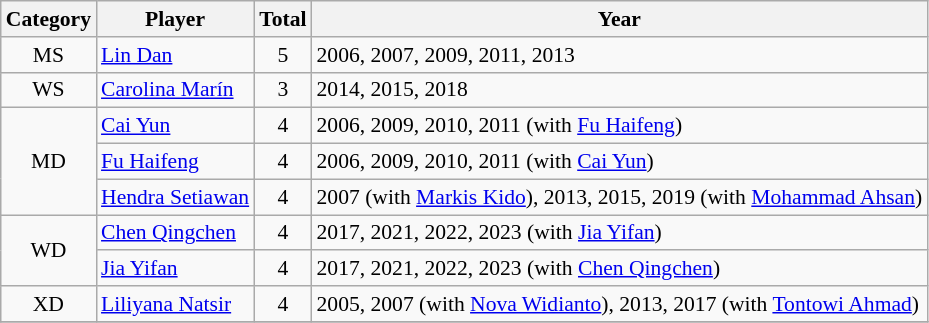<table class=wikitable style="font-size:90%">
<tr>
<th>Category</th>
<th>Player</th>
<th>Total</th>
<th>Year</th>
</tr>
<tr>
<td align=center>MS</td>
<td> <a href='#'>Lin Dan</a></td>
<td align=center>5</td>
<td>2006, 2007, 2009, 2011, 2013</td>
</tr>
<tr>
<td align=center>WS</td>
<td> <a href='#'>Carolina Marín</a></td>
<td align=center>3</td>
<td>2014, 2015, 2018</td>
</tr>
<tr>
<td rowspan=3 align=center>MD</td>
<td> <a href='#'>Cai Yun</a></td>
<td align=center>4</td>
<td>2006, 2009, 2010, 2011 (with <a href='#'>Fu Haifeng</a>)</td>
</tr>
<tr>
<td> <a href='#'>Fu Haifeng</a></td>
<td align=center>4</td>
<td>2006, 2009, 2010, 2011 (with <a href='#'>Cai Yun</a>)</td>
</tr>
<tr>
<td> <a href='#'>Hendra Setiawan</a></td>
<td align=center>4</td>
<td>2007 (with <a href='#'>Markis Kido</a>), 2013, 2015, 2019 (with <a href='#'>Mohammad Ahsan</a>)</td>
</tr>
<tr>
<td rowspan=2 align=center>WD</td>
<td> <a href='#'>Chen Qingchen</a></td>
<td align=center>4</td>
<td>2017, 2021, 2022, 2023 (with <a href='#'>Jia Yifan</a>)</td>
</tr>
<tr>
<td> <a href='#'>Jia Yifan</a></td>
<td align=center>4</td>
<td>2017, 2021, 2022, 2023 (with <a href='#'>Chen Qingchen</a>)</td>
</tr>
<tr>
<td align=center>XD</td>
<td> <a href='#'>Liliyana Natsir</a></td>
<td align=center>4</td>
<td>2005, 2007 (with <a href='#'>Nova Widianto</a>), 2013, 2017 (with <a href='#'>Tontowi Ahmad</a>)</td>
</tr>
<tr>
</tr>
</table>
